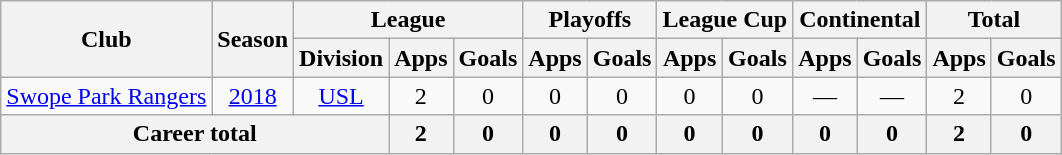<table class="wikitable" style="text-align: center;">
<tr>
<th rowspan="2">Club</th>
<th rowspan="2">Season</th>
<th colspan="3">League</th>
<th colspan="2">Playoffs</th>
<th colspan="2">League Cup</th>
<th colspan="2">Continental</th>
<th colspan="2">Total</th>
</tr>
<tr>
<th>Division</th>
<th>Apps</th>
<th>Goals</th>
<th>Apps</th>
<th>Goals</th>
<th>Apps</th>
<th>Goals</th>
<th>Apps</th>
<th>Goals</th>
<th>Apps</th>
<th>Goals</th>
</tr>
<tr>
<td rowspan="1"><a href='#'>Swope Park Rangers</a></td>
<td><a href='#'>2018</a></td>
<td><a href='#'>USL</a></td>
<td>2</td>
<td>0</td>
<td>0</td>
<td>0</td>
<td>0</td>
<td>0</td>
<td>—</td>
<td>—</td>
<td>2</td>
<td>0</td>
</tr>
<tr>
<th colspan="3">Career total</th>
<th>2</th>
<th>0</th>
<th>0</th>
<th>0</th>
<th>0</th>
<th>0</th>
<th>0</th>
<th>0</th>
<th>2</th>
<th>0</th>
</tr>
</table>
